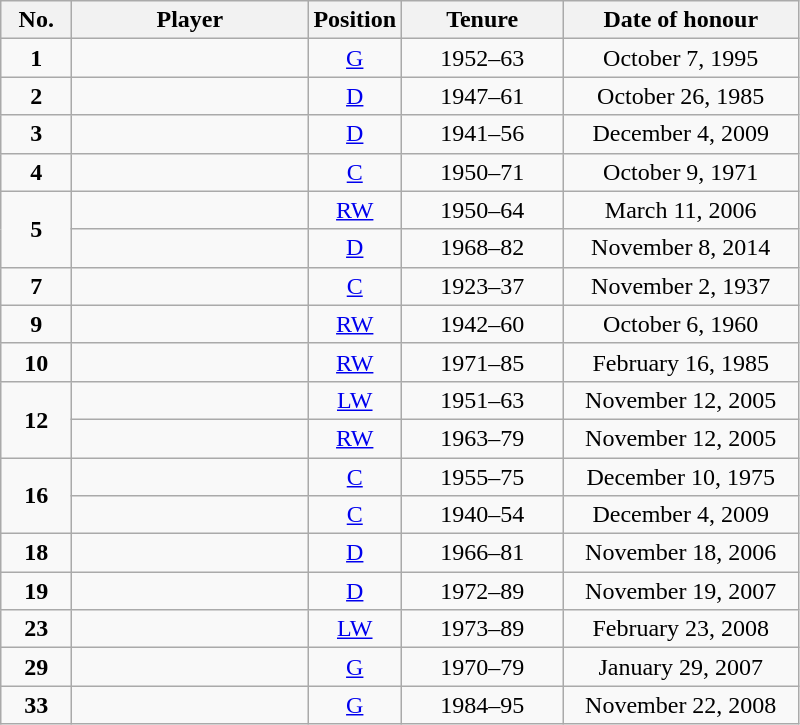<table class="wikitable sortable" style="text-align:center">
<tr>
<th width=40px>No.</th>
<th width=150px>Player</th>
<th width=40px>Position</th>
<th width=100px>Tenure</th>
<th width=150px>Date of honour</th>
</tr>
<tr>
<td><strong>1</strong></td>
<td></td>
<td><a href='#'>G</a></td>
<td>1952–63</td>
<td>October 7, 1995</td>
</tr>
<tr>
<td><strong>2</strong></td>
<td></td>
<td><a href='#'>D</a></td>
<td>1947–61</td>
<td>October 26, 1985</td>
</tr>
<tr>
<td><strong>3</strong></td>
<td></td>
<td><a href='#'>D</a></td>
<td>1941–56</td>
<td>December 4, 2009</td>
</tr>
<tr>
<td><strong>4</strong></td>
<td></td>
<td><a href='#'>C</a></td>
<td>1950–71</td>
<td>October 9, 1971</td>
</tr>
<tr>
<td rowspan="2"><strong>5</strong></td>
<td></td>
<td><a href='#'>RW</a></td>
<td>1950–64</td>
<td>March 11, 2006</td>
</tr>
<tr>
<td></td>
<td><a href='#'>D</a></td>
<td>1968–82</td>
<td>November 8, 2014</td>
</tr>
<tr>
<td><strong>7</strong></td>
<td></td>
<td><a href='#'>C</a></td>
<td>1923–37</td>
<td>November 2, 1937</td>
</tr>
<tr>
<td><strong>9</strong></td>
<td></td>
<td><a href='#'>RW</a></td>
<td>1942–60</td>
<td>October 6, 1960</td>
</tr>
<tr>
<td><strong>10</strong></td>
<td></td>
<td><a href='#'>RW</a></td>
<td>1971–85</td>
<td>February 16, 1985</td>
</tr>
<tr>
<td rowspan="2"><strong>12</strong></td>
<td></td>
<td><a href='#'>LW</a></td>
<td>1951–63</td>
<td>November 12, 2005</td>
</tr>
<tr>
<td></td>
<td><a href='#'>RW</a></td>
<td>1963–79</td>
<td>November 12, 2005</td>
</tr>
<tr>
<td rowspan="2"><strong>16</strong></td>
<td></td>
<td><a href='#'>C</a></td>
<td>1955–75</td>
<td>December 10, 1975</td>
</tr>
<tr>
<td></td>
<td><a href='#'>C</a></td>
<td>1940–54</td>
<td>December 4, 2009</td>
</tr>
<tr>
<td><strong>18</strong></td>
<td></td>
<td><a href='#'>D</a></td>
<td>1966–81</td>
<td>November 18, 2006</td>
</tr>
<tr>
<td><strong>19</strong></td>
<td></td>
<td><a href='#'>D</a></td>
<td>1972–89</td>
<td>November 19, 2007</td>
</tr>
<tr>
<td><strong>23</strong></td>
<td></td>
<td><a href='#'>LW</a></td>
<td>1973–89</td>
<td>February 23, 2008</td>
</tr>
<tr>
<td><strong>29</strong></td>
<td></td>
<td><a href='#'>G</a></td>
<td>1970–79</td>
<td>January 29, 2007</td>
</tr>
<tr>
<td><strong>33</strong></td>
<td></td>
<td><a href='#'>G</a></td>
<td>1984–95</td>
<td>November 22, 2008</td>
</tr>
</table>
